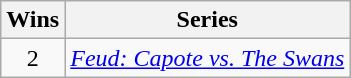<table class="wikitable">
<tr>
<th>Wins</th>
<th>Series</th>
</tr>
<tr>
<td style="text-align:center">2</td>
<td><em><a href='#'>Feud: Capote vs. The Swans</a></em></td>
</tr>
</table>
